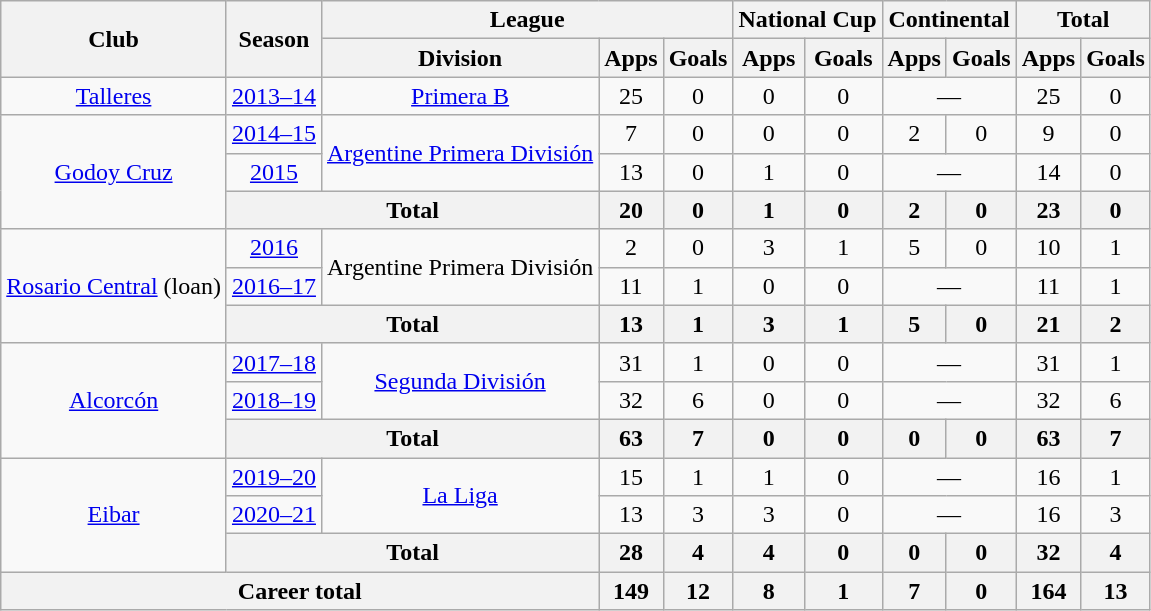<table class="wikitable" style="text-align:center">
<tr>
<th rowspan="2">Club</th>
<th rowspan="2">Season</th>
<th colspan="3">League</th>
<th colspan="2">National Cup</th>
<th colspan="2">Continental</th>
<th colspan="2">Total</th>
</tr>
<tr>
<th>Division</th>
<th>Apps</th>
<th>Goals</th>
<th>Apps</th>
<th>Goals</th>
<th>Apps</th>
<th>Goals</th>
<th>Apps</th>
<th>Goals</th>
</tr>
<tr>
<td><a href='#'>Talleres</a></td>
<td><a href='#'>2013–14</a></td>
<td><a href='#'>Primera B</a></td>
<td>25</td>
<td>0</td>
<td>0</td>
<td>0</td>
<td colspan="2">—</td>
<td>25</td>
<td>0</td>
</tr>
<tr>
<td rowspan="3"><a href='#'>Godoy Cruz</a></td>
<td><a href='#'>2014–15</a></td>
<td rowspan="2"><a href='#'>Argentine Primera División</a></td>
<td>7</td>
<td>0</td>
<td>0</td>
<td>0</td>
<td>2</td>
<td>0</td>
<td>9</td>
<td>0</td>
</tr>
<tr>
<td><a href='#'>2015</a></td>
<td>13</td>
<td>0</td>
<td>1</td>
<td>0</td>
<td colspan="2">—</td>
<td>14</td>
<td>0</td>
</tr>
<tr>
<th colspan="2">Total</th>
<th>20</th>
<th>0</th>
<th>1</th>
<th>0</th>
<th>2</th>
<th>0</th>
<th>23</th>
<th>0</th>
</tr>
<tr>
<td rowspan="3"><a href='#'>Rosario Central</a> (loan)</td>
<td><a href='#'>2016</a></td>
<td rowspan="2">Argentine Primera División</td>
<td>2</td>
<td>0</td>
<td>3</td>
<td>1</td>
<td>5</td>
<td>0</td>
<td>10</td>
<td>1</td>
</tr>
<tr>
<td><a href='#'>2016–17</a></td>
<td>11</td>
<td>1</td>
<td>0</td>
<td>0</td>
<td colspan="2">—</td>
<td>11</td>
<td>1</td>
</tr>
<tr>
<th colspan="2">Total</th>
<th>13</th>
<th>1</th>
<th>3</th>
<th>1</th>
<th>5</th>
<th>0</th>
<th>21</th>
<th>2</th>
</tr>
<tr>
<td rowspan="3"><a href='#'>Alcorcón</a></td>
<td><a href='#'>2017–18</a></td>
<td rowspan="2"><a href='#'>Segunda División</a></td>
<td>31</td>
<td>1</td>
<td>0</td>
<td>0</td>
<td colspan="2">—</td>
<td>31</td>
<td>1</td>
</tr>
<tr>
<td><a href='#'>2018–19</a></td>
<td>32</td>
<td>6</td>
<td>0</td>
<td>0</td>
<td colspan="2">—</td>
<td>32</td>
<td>6</td>
</tr>
<tr>
<th colspan="2">Total</th>
<th>63</th>
<th>7</th>
<th>0</th>
<th>0</th>
<th>0</th>
<th>0</th>
<th>63</th>
<th>7</th>
</tr>
<tr>
<td rowspan="3"><a href='#'>Eibar</a></td>
<td><a href='#'>2019–20</a></td>
<td rowspan="2"><a href='#'>La Liga</a></td>
<td>15</td>
<td>1</td>
<td>1</td>
<td>0</td>
<td colspan="2">—</td>
<td>16</td>
<td>1</td>
</tr>
<tr>
<td><a href='#'>2020–21</a></td>
<td>13</td>
<td>3</td>
<td>3</td>
<td>0</td>
<td colspan="2">—</td>
<td>16</td>
<td>3</td>
</tr>
<tr>
<th colspan="2">Total</th>
<th>28</th>
<th>4</th>
<th>4</th>
<th>0</th>
<th>0</th>
<th>0</th>
<th>32</th>
<th>4</th>
</tr>
<tr>
<th colspan="3">Career total</th>
<th>149</th>
<th>12</th>
<th>8</th>
<th>1</th>
<th>7</th>
<th>0</th>
<th>164</th>
<th>13</th>
</tr>
</table>
